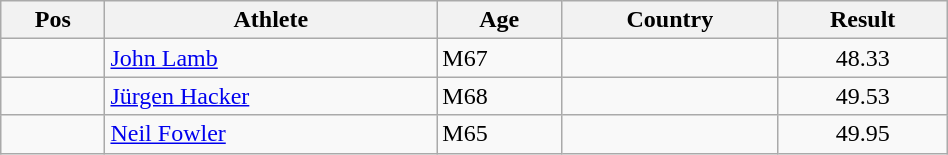<table class="wikitable"  style="text-align:center; width:50%;">
<tr>
<th>Pos</th>
<th>Athlete</th>
<th>Age</th>
<th>Country</th>
<th>Result</th>
</tr>
<tr>
<td align=center></td>
<td align=left><a href='#'>John Lamb</a></td>
<td align=left>M67</td>
<td align=left></td>
<td>48.33</td>
</tr>
<tr>
<td align=center></td>
<td align=left><a href='#'>Jürgen Hacker</a></td>
<td align=left>M68</td>
<td align=left></td>
<td>49.53</td>
</tr>
<tr>
<td align=center></td>
<td align=left><a href='#'>Neil Fowler</a></td>
<td align=left>M65</td>
<td align=left></td>
<td>49.95</td>
</tr>
</table>
